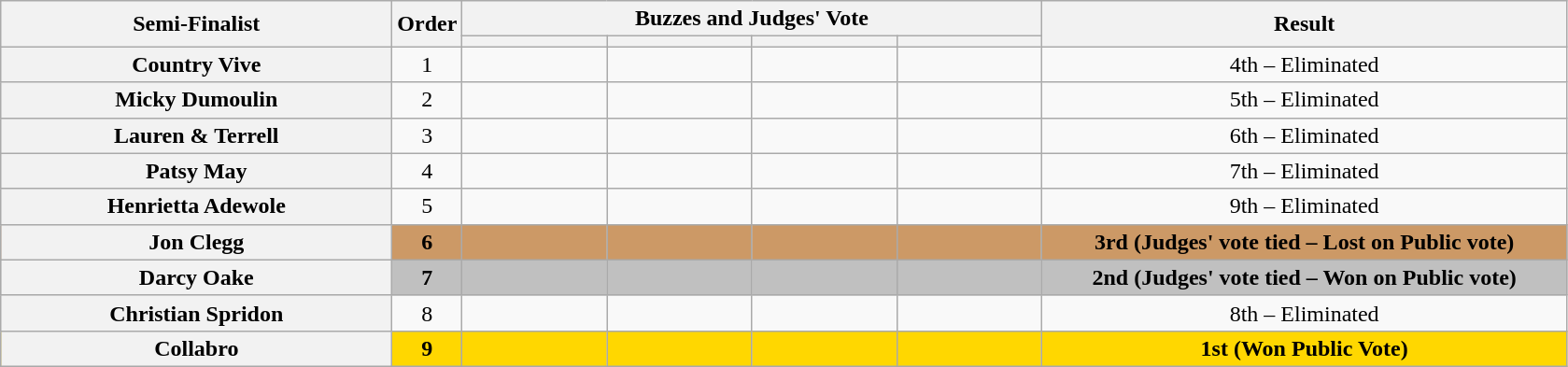<table class="wikitable plainrowheaders sortable" style="text-align:center;">
<tr>
<th scope="col" rowspan="2" class="unsortable" style="width:17em;">Semi-Finalist</th>
<th scope="col" rowspan="2" style="width:1em;">Order</th>
<th scope="col" colspan="4" class="unsortable" style="width:24em;">Buzzes and Judges' Vote</th>
<th scope="col" rowspan="2" style="width:23em;">Result </th>
</tr>
<tr>
<th scope="col" class="unsortable" style="width:6em;"></th>
<th scope="col" class="unsortable" style="width:6em;"></th>
<th scope="col" class="unsortable" style="width:6em;"></th>
<th scope="col" class="unsortable" style="width:6em;"></th>
</tr>
<tr>
<th scope="row">Country Vive</th>
<td>1</td>
<td style="text-align:center;"></td>
<td style="text-align:center;"></td>
<td style="text-align:center;"></td>
<td style="text-align:center;"></td>
<td>4th – Eliminated</td>
</tr>
<tr>
<th scope="row">Micky Dumoulin</th>
<td>2</td>
<td style="text-align:center;"></td>
<td style="text-align:center;"></td>
<td style="text-align:center;"></td>
<td style="text-align:center;"></td>
<td>5th – Eliminated</td>
</tr>
<tr>
<th scope="row">Lauren & Terrell</th>
<td>3</td>
<td style="text-align:center;"></td>
<td style="text-align:center;"></td>
<td style="text-align:center;"></td>
<td style="text-align:center;"></td>
<td>6th – Eliminated</td>
</tr>
<tr>
<th scope="row">Patsy May</th>
<td>4</td>
<td style="text-align:center;"></td>
<td style="text-align:center;"></td>
<td style="text-align:center;"></td>
<td style="text-align:center;"></td>
<td>7th – Eliminated</td>
</tr>
<tr>
<th scope="row">Henrietta Adewole</th>
<td>5</td>
<td style="text-align:center;"></td>
<td style="text-align:center;"></td>
<td style="text-align:center;"></td>
<td style="text-align:center;"></td>
<td>9th – Eliminated</td>
</tr>
<tr bgcolor=#c96>
<th scope="row"><strong>Jon Clegg</strong> </th>
<td><strong>6</strong></td>
<td style="text-align:center;"></td>
<td style="text-align:center;"></td>
<td style="text-align:center;"></td>
<td style="text-align:center;"></td>
<td><strong>3rd (Judges' vote tied – Lost on Public vote)</strong></td>
</tr>
<tr bgcolor=silver>
<th scope="row"><strong>Darcy Oake</strong></th>
<td><strong>7</strong></td>
<td style="text-align:center;"></td>
<td style="text-align:center;"></td>
<td style="text-align:center;"></td>
<td style="text-align:center;"></td>
<td><strong>2nd (Judges' vote tied – Won on Public vote)</strong></td>
</tr>
<tr>
<th scope="row">Christian Spridon</th>
<td>8</td>
<td style="text-align:center;"></td>
<td style="text-align:center;"></td>
<td style="text-align:center;"></td>
<td style="text-align:center;"></td>
<td>8th – Eliminated</td>
</tr>
<tr bgcolor=gold>
<th scope="row"><strong>Collabro</strong></th>
<td><strong>9</strong></td>
<td style="text-align:center;"></td>
<td style="text-align:center;"></td>
<td style="text-align:center;"></td>
<td style="text-align:center;"></td>
<td><strong>1st (Won Public Vote)</strong></td>
</tr>
</table>
